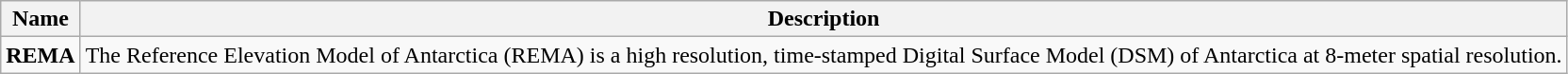<table class="wikitable sortable">
<tr>
<th data-sort-type="text"><strong>Name</strong></th>
<th class="unsortable"><strong>Description</strong></th>
</tr>
<tr>
<td><strong>REMA</strong></td>
<td>The Reference Elevation Model of Antarctica (REMA) is a high resolution, time-stamped Digital Surface Model (DSM) of Antarctica at 8-meter spatial resolution.</td>
</tr>
</table>
